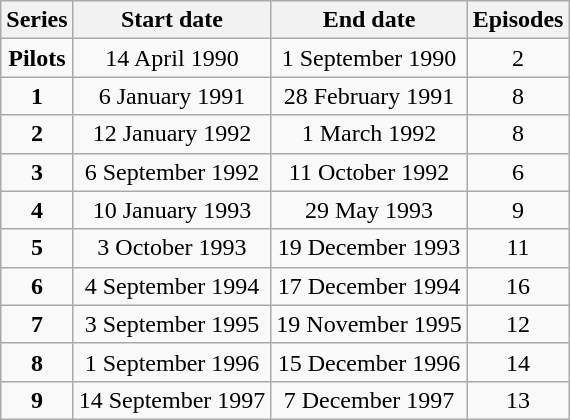<table class="wikitable" style="text-align:center;">
<tr>
<th>Series</th>
<th>Start date</th>
<th>End date</th>
<th>Episodes</th>
</tr>
<tr>
<td><strong>Pilots</strong></td>
<td>14 April 1990</td>
<td>1 September 1990</td>
<td>2</td>
</tr>
<tr>
<td><strong>1</strong></td>
<td>6 January 1991</td>
<td>28 February 1991</td>
<td>8</td>
</tr>
<tr>
<td><strong>2</strong></td>
<td>12 January 1992</td>
<td>1 March 1992</td>
<td>8</td>
</tr>
<tr>
<td><strong>3</strong></td>
<td>6 September 1992</td>
<td>11 October 1992</td>
<td>6</td>
</tr>
<tr>
<td><strong>4</strong></td>
<td>10 January 1993</td>
<td>29 May 1993</td>
<td>9</td>
</tr>
<tr>
<td><strong>5</strong></td>
<td>3 October 1993</td>
<td>19 December 1993</td>
<td>11</td>
</tr>
<tr>
<td><strong>6</strong></td>
<td>4 September 1994</td>
<td>17 December 1994</td>
<td>16</td>
</tr>
<tr>
<td><strong>7</strong></td>
<td>3 September 1995</td>
<td>19 November 1995</td>
<td>12</td>
</tr>
<tr>
<td><strong>8</strong></td>
<td>1 September 1996</td>
<td>15 December 1996</td>
<td>14</td>
</tr>
<tr>
<td><strong>9</strong></td>
<td>14 September 1997</td>
<td>7 December 1997</td>
<td>13</td>
</tr>
</table>
